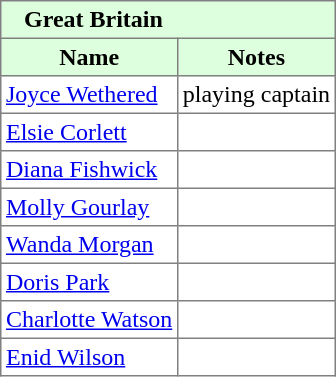<table border="1" cellpadding="3" style="border-collapse: collapse;">
<tr style="background:#ddffdd;">
<td colspan=5>   <strong>Great Britain</strong></td>
</tr>
<tr style="background:#ddffdd;">
<th>Name</th>
<th>Notes</th>
</tr>
<tr>
<td> <a href='#'>Joyce Wethered</a></td>
<td>playing captain</td>
</tr>
<tr>
<td> <a href='#'>Elsie Corlett</a></td>
<td></td>
</tr>
<tr>
<td> <a href='#'>Diana Fishwick</a></td>
<td></td>
</tr>
<tr>
<td> <a href='#'>Molly Gourlay</a></td>
<td></td>
</tr>
<tr>
<td> <a href='#'>Wanda Morgan</a></td>
<td></td>
</tr>
<tr>
<td> <a href='#'>Doris Park</a></td>
<td></td>
</tr>
<tr>
<td> <a href='#'>Charlotte Watson</a></td>
<td></td>
</tr>
<tr>
<td> <a href='#'>Enid Wilson</a></td>
<td></td>
</tr>
</table>
